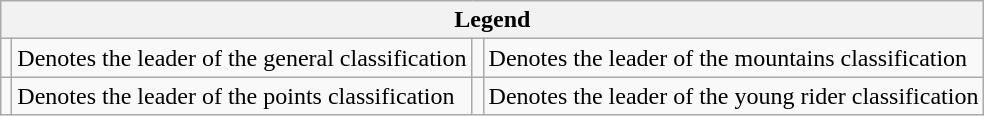<table class="wikitable">
<tr>
<th colspan="4">Legend</th>
</tr>
<tr>
<td></td>
<td>Denotes the leader of the general classification</td>
<td></td>
<td>Denotes the leader of the mountains classification</td>
</tr>
<tr>
<td></td>
<td>Denotes the leader of the points classification</td>
<td></td>
<td>Denotes the leader of the young rider classification</td>
</tr>
</table>
